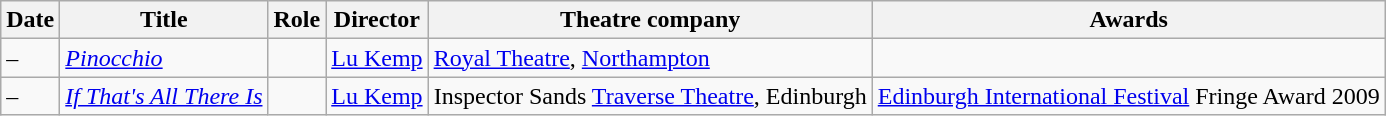<table class="wikitable sortable">
<tr>
<th>Date</th>
<th>Title</th>
<th>Role</th>
<th>Director</th>
<th>Theatre company</th>
<th>Awards</th>
</tr>
<tr>
<td> – </td>
<td><em><a href='#'>Pinocchio</a></em></td>
<td></td>
<td><a href='#'>Lu Kemp</a></td>
<td><a href='#'>Royal Theatre</a>, <a href='#'>Northampton</a></td>
<td></td>
</tr>
<tr>
<td> – </td>
<td><em><a href='#'>If That's All There Is</a></em></td>
<td></td>
<td><a href='#'>Lu Kemp</a></td>
<td>Inspector Sands <a href='#'>Traverse Theatre</a>, Edinburgh</td>
<td><a href='#'>Edinburgh International Festival</a> Fringe Award 2009</td>
</tr>
</table>
